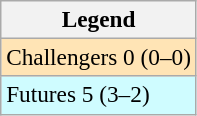<table class=wikitable style=font-size:97%>
<tr>
<th>Legend</th>
</tr>
<tr style="background:moccasin;">
<td>Challengers 0 (0–0)</td>
</tr>
<tr style="background:#cffcff;">
<td>Futures 5 (3–2)</td>
</tr>
</table>
